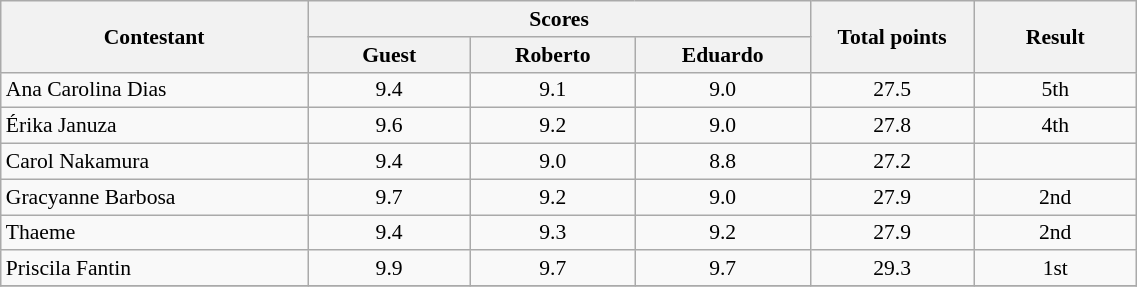<table class="wikitable" style="text-align:center;  width:60%; font-size:90%;">
<tr>
<th rowspan="2" width=100>Contestant</th>
<th colspan="3" width=150>Scores</th>
<th rowspan="2" width=050>Total points</th>
<th rowspan="2" width=050>Result</th>
</tr>
<tr>
<th width=50>Guest</th>
<th width=50>Roberto</th>
<th width=50>Eduardo</th>
</tr>
<tr>
<td align="left">Ana Carolina Dias</td>
<td>9.4</td>
<td>9.1</td>
<td>9.0</td>
<td>27.5</td>
<td>5th</td>
</tr>
<tr>
<td align="left">Érika Januza</td>
<td>9.6</td>
<td>9.2</td>
<td>9.0</td>
<td>27.8</td>
<td>4th</td>
</tr>
<tr>
<td align="left">Carol Nakamura</td>
<td>9.4</td>
<td>9.0</td>
<td>8.8</td>
<td>27.2</td>
<td></td>
</tr>
<tr>
<td align="left">Gracyanne Barbosa</td>
<td>9.7</td>
<td>9.2</td>
<td>9.0</td>
<td>27.9</td>
<td>2nd</td>
</tr>
<tr>
<td align="left">Thaeme</td>
<td>9.4</td>
<td>9.3</td>
<td>9.2</td>
<td>27.9</td>
<td>2nd</td>
</tr>
<tr>
<td align="left">Priscila Fantin</td>
<td>9.9</td>
<td>9.7</td>
<td>9.7</td>
<td>29.3</td>
<td>1st</td>
</tr>
<tr>
</tr>
</table>
